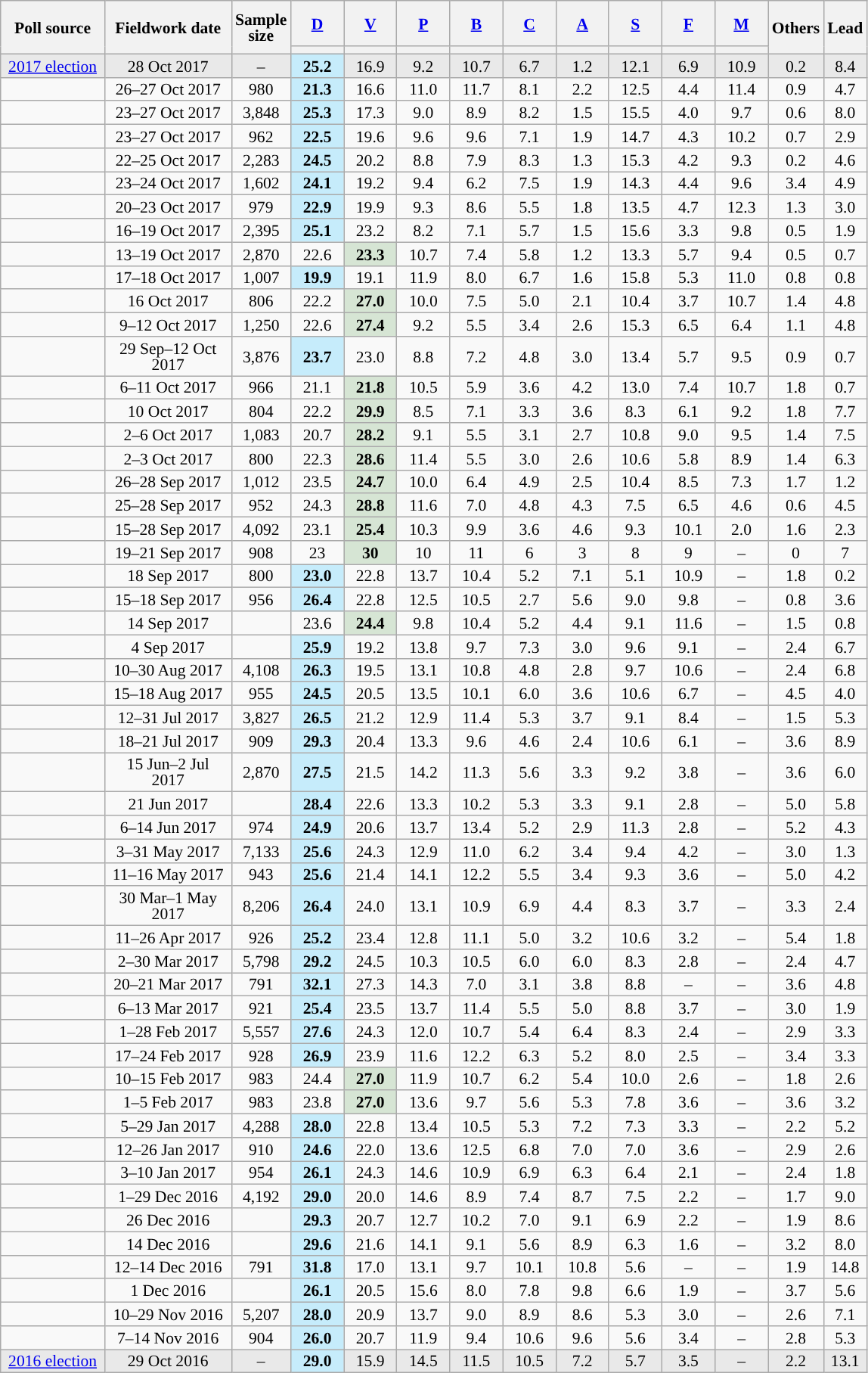<table class="wikitable sortable" style="text-align:center;font-size:90%;line-height:14px;">
<tr style="height:40px;">
<th rowspan="2" style="width:85px;">Poll source</th>
<th style="width:105px;" rowspan="2">Fieldwork date</th>
<th style="width:35px;" rowspan="2">Sample<br>size</th>
<th style="width:40px;" class="unsortable"><a href='#'>D</a></th>
<th style="width:40px;" class="unsortable"><a href='#'>V</a></th>
<th style="width:40px;" class="unsortable"><a href='#'>P</a></th>
<th style="width:40px;" class="unsortable"><a href='#'>B</a></th>
<th style="width:40px;" class="unsortable"><a href='#'>C</a></th>
<th style="width:40px;" class="unsortable"><a href='#'>A</a></th>
<th style="width:40px;" class="unsortable"><a href='#'>S</a></th>
<th style="width:40px;" class="unsortable"><a href='#'>F</a></th>
<th style="width:40px;" class="unsortable"><a href='#'>M</a></th>
<th style="width:40px;" rowspan="2" class="unsortable">Others</th>
<th style="width:30px;" rowspan="2">Lead</th>
</tr>
<tr>
<th style="background:"></th>
<th style="background:"></th>
<th style="background:"></th>
<th style="background:"></th>
<th style="background:"></th>
<th style="background:"></th>
<th style="background:"></th>
<th style="background:"></th>
<th style="background:"></th>
</tr>
<tr style="background-color:#E9E9E9;">
<td><a href='#'>2017 election</a></td>
<td data-sort-value="2017-10-28">28 Oct 2017</td>
<td>–</td>
<td style="background:#C6ECFB;"><strong>25.2</strong></td>
<td>16.9</td>
<td>9.2</td>
<td>10.7</td>
<td>6.7</td>
<td>1.2</td>
<td>12.1</td>
<td>6.9</td>
<td>10.9</td>
<td>0.2</td>
<td style="background:">8.4</td>
</tr>
<tr>
<td></td>
<td data-sort-value="2017-10-27">26–27 Oct 2017</td>
<td>980</td>
<td style="background:#C6ECFB;"><strong>21.3</strong></td>
<td>16.6</td>
<td>11.0</td>
<td>11.7</td>
<td>8.1</td>
<td>2.2</td>
<td>12.5</td>
<td>4.4</td>
<td>11.4</td>
<td>0.9</td>
<td style="background:">4.7</td>
</tr>
<tr>
<td></td>
<td data-sort-value="2017-10-27">23–27 Oct 2017</td>
<td>3,848</td>
<td style="background:#C6ECFB;"><strong>25.3</strong></td>
<td>17.3</td>
<td>9.0</td>
<td>8.9</td>
<td>8.2</td>
<td>1.5</td>
<td>15.5</td>
<td>4.0</td>
<td>9.7</td>
<td>0.6</td>
<td style="background:">8.0</td>
</tr>
<tr>
<td></td>
<td data-sort-value="2017-10-27">23–27 Oct 2017</td>
<td>962</td>
<td style="background:#C6ECFB;"><strong>22.5</strong></td>
<td>19.6</td>
<td>9.6</td>
<td>9.6</td>
<td>7.1</td>
<td>1.9</td>
<td>14.7</td>
<td>4.3</td>
<td>10.2</td>
<td>0.7</td>
<td style="background:">2.9</td>
</tr>
<tr>
<td></td>
<td data-sort-value="2017-10-25">22–25 Oct 2017</td>
<td>2,283</td>
<td style="background:#C6ECFB;"><strong>24.5</strong></td>
<td>20.2</td>
<td>8.8</td>
<td>7.9</td>
<td>8.3</td>
<td>1.3</td>
<td>15.3</td>
<td>4.2</td>
<td>9.3</td>
<td>0.2</td>
<td style="background:">4.6</td>
</tr>
<tr>
<td></td>
<td data-sort-value="2017-10-24">23–24 Oct 2017</td>
<td>1,602</td>
<td style="background:#C6ECFB;"><strong>24.1</strong></td>
<td>19.2</td>
<td>9.4</td>
<td>6.2</td>
<td>7.5</td>
<td>1.9</td>
<td>14.3</td>
<td>4.4</td>
<td>9.6</td>
<td>3.4</td>
<td style="background:">4.9</td>
</tr>
<tr>
<td></td>
<td data-sort-value="2017-10-23">20–23 Oct 2017</td>
<td>979</td>
<td style="background:#C6ECFB;"><strong>22.9</strong></td>
<td>19.9</td>
<td>9.3</td>
<td>8.6</td>
<td>5.5</td>
<td>1.8</td>
<td>13.5</td>
<td>4.7</td>
<td>12.3</td>
<td>1.3</td>
<td style="background:">3.0</td>
</tr>
<tr>
<td></td>
<td data-sort-value="2017-10-19">16–19 Oct 2017</td>
<td>2,395</td>
<td style="background:#C6ECFB;"><strong>25.1</strong></td>
<td>23.2</td>
<td>8.2</td>
<td>7.1</td>
<td>5.7</td>
<td>1.5</td>
<td>15.6</td>
<td>3.3</td>
<td>9.8</td>
<td>0.5</td>
<td style="background:">1.9</td>
</tr>
<tr>
<td></td>
<td data-sort-value="2017-10-19">13–19 Oct 2017</td>
<td>2,870</td>
<td>22.6</td>
<td style="background:#D6E5D4;"><strong>23.3</strong></td>
<td>10.7</td>
<td>7.4</td>
<td>5.8</td>
<td>1.2</td>
<td>13.3</td>
<td>5.7</td>
<td>9.4</td>
<td>0.5</td>
<td style="background:">0.7</td>
</tr>
<tr>
<td></td>
<td data-sort-value="2017-10-18">17–18 Oct 2017</td>
<td>1,007</td>
<td style="background:#C6ECFB;"><strong>19.9</strong></td>
<td>19.1</td>
<td>11.9</td>
<td>8.0</td>
<td>6.7</td>
<td>1.6</td>
<td>15.8</td>
<td>5.3</td>
<td>11.0</td>
<td>0.8</td>
<td style="background:">0.8</td>
</tr>
<tr>
<td></td>
<td data-sort-value="2017-10-16">16 Oct 2017</td>
<td>806</td>
<td>22.2</td>
<td style="background:#D6E5D4;"><strong>27.0</strong></td>
<td>10.0</td>
<td>7.5</td>
<td>5.0</td>
<td>2.1</td>
<td>10.4</td>
<td>3.7</td>
<td>10.7</td>
<td>1.4</td>
<td style="background:">4.8</td>
</tr>
<tr>
<td></td>
<td data-sort-value="2017-10-12">9–12 Oct 2017</td>
<td>1,250</td>
<td>22.6</td>
<td style="background:#D6E5D4;"><strong>27.4</strong></td>
<td>9.2</td>
<td>5.5</td>
<td>3.4</td>
<td>2.6</td>
<td>15.3</td>
<td>6.5</td>
<td>6.4</td>
<td>1.1</td>
<td style="background:">4.8</td>
</tr>
<tr>
<td></td>
<td data-sort-value="2017-10-12">29 Sep–12 Oct 2017</td>
<td>3,876</td>
<td style="background:#C6ECFB;"><strong>23.7</strong></td>
<td>23.0</td>
<td>8.8</td>
<td>7.2</td>
<td>4.8</td>
<td>3.0</td>
<td>13.4</td>
<td>5.7</td>
<td>9.5</td>
<td>0.9</td>
<td style="background:">0.7</td>
</tr>
<tr>
<td></td>
<td data-sort-value="2017-10-11">6–11 Oct 2017</td>
<td>966</td>
<td>21.1</td>
<td style="background:#D6E5D4;"><strong>21.8</strong></td>
<td>10.5</td>
<td>5.9</td>
<td>3.6</td>
<td>4.2</td>
<td>13.0</td>
<td>7.4</td>
<td>10.7</td>
<td>1.8</td>
<td style="background:">0.7</td>
</tr>
<tr>
<td></td>
<td data-sort-value="2017-10-10">10 Oct 2017</td>
<td>804</td>
<td>22.2</td>
<td style="background:#D6E5D4;"><strong>29.9</strong></td>
<td>8.5</td>
<td>7.1</td>
<td>3.3</td>
<td>3.6</td>
<td>8.3</td>
<td>6.1</td>
<td>9.2</td>
<td>1.8</td>
<td style="background:">7.7</td>
</tr>
<tr>
<td></td>
<td data-sort-value="2017-10-06">2–6 Oct 2017</td>
<td>1,083</td>
<td>20.7</td>
<td style="background:#D6E5D4;"><strong>28.2</strong></td>
<td>9.1</td>
<td>5.5</td>
<td>3.1</td>
<td>2.7</td>
<td>10.8</td>
<td>9.0</td>
<td>9.5</td>
<td>1.4</td>
<td style="background:">7.5</td>
</tr>
<tr>
<td></td>
<td data-sort-value="2017-10-03">2–3 Oct 2017</td>
<td>800</td>
<td>22.3</td>
<td style="background:#D6E5D4;"><strong>28.6</strong></td>
<td>11.4</td>
<td>5.5</td>
<td>3.0</td>
<td>2.6</td>
<td>10.6</td>
<td>5.8</td>
<td>8.9</td>
<td>1.4</td>
<td style="background:">6.3</td>
</tr>
<tr>
<td></td>
<td data-sort-value="2017-09-28">26–28 Sep 2017</td>
<td>1,012</td>
<td>23.5</td>
<td style="background:#D6E5D4;"><strong>24.7</strong></td>
<td>10.0</td>
<td>6.4</td>
<td>4.9</td>
<td>2.5</td>
<td>10.4</td>
<td>8.5</td>
<td>7.3</td>
<td>1.7</td>
<td style="background:">1.2</td>
</tr>
<tr>
<td></td>
<td data-sort-value="2017-09-28">25–28 Sep 2017</td>
<td>952</td>
<td>24.3</td>
<td style="background:#D6E5D4;"><strong>28.8</strong></td>
<td>11.6</td>
<td>7.0</td>
<td>4.8</td>
<td>4.3</td>
<td>7.5</td>
<td>6.5</td>
<td>4.6</td>
<td>0.6</td>
<td style="background:">4.5</td>
</tr>
<tr>
<td></td>
<td data-sort-value="2017-09-28">15–28 Sep 2017</td>
<td>4,092</td>
<td>23.1</td>
<td style="background:#D6E5D4;"><strong>25.4</strong></td>
<td>10.3</td>
<td>9.9</td>
<td>3.6</td>
<td>4.6</td>
<td>9.3</td>
<td>10.1</td>
<td>2.0</td>
<td>1.6</td>
<td style="background:">2.3</td>
</tr>
<tr>
<td></td>
<td data-sort-value="2017-09-21">19–21 Sep 2017</td>
<td>908</td>
<td>23</td>
<td style="background:#D6E5D4;"><strong>30</strong></td>
<td>10</td>
<td>11</td>
<td>6</td>
<td>3</td>
<td>8</td>
<td>9</td>
<td>–</td>
<td>0</td>
<td style="background:">7</td>
</tr>
<tr>
<td></td>
<td data-sort-value="2017-09-18">18 Sep 2017</td>
<td>800</td>
<td style="background:#C6ECFB;"><strong>23.0</strong></td>
<td>22.8</td>
<td>13.7</td>
<td>10.4</td>
<td>5.2</td>
<td>7.1</td>
<td>5.1</td>
<td>10.9</td>
<td>–</td>
<td>1.8</td>
<td style="background:">0.2</td>
</tr>
<tr>
<td></td>
<td data-sort-value="2017-09-18">15–18 Sep 2017</td>
<td>956</td>
<td style="background:#C6ECFB;"><strong>26.4</strong></td>
<td>22.8</td>
<td>12.5</td>
<td>10.5</td>
<td>2.7</td>
<td>5.6</td>
<td>9.0</td>
<td>9.8</td>
<td>–</td>
<td>0.8</td>
<td style="background:">3.6</td>
</tr>
<tr>
<td></td>
<td data-sort-value="2017-09-14">14 Sep 2017</td>
<td></td>
<td>23.6</td>
<td style="background:#D6E5D4;"><strong>24.4</strong></td>
<td>9.8</td>
<td>10.4</td>
<td>5.2</td>
<td>4.4</td>
<td>9.1</td>
<td>11.6</td>
<td>–</td>
<td>1.5</td>
<td style="background:">0.8</td>
</tr>
<tr>
<td></td>
<td data-sort-value="2017-09-04">4 Sep 2017</td>
<td></td>
<td style="background:#C6ECFB;"><strong>25.9</strong></td>
<td>19.2</td>
<td>13.8</td>
<td>9.7</td>
<td>7.3</td>
<td>3.0</td>
<td>9.6</td>
<td>9.1</td>
<td>–</td>
<td>2.4</td>
<td style="background:">6.7</td>
</tr>
<tr>
<td></td>
<td data-sort-value="2017-08-30">10–30 Aug 2017</td>
<td>4,108</td>
<td style="background:#C6ECFB;"><strong>26.3</strong></td>
<td>19.5</td>
<td>13.1</td>
<td>10.8</td>
<td>4.8</td>
<td>2.8</td>
<td>9.7</td>
<td>10.6</td>
<td>–</td>
<td>2.4</td>
<td style="background:">6.8</td>
</tr>
<tr>
<td></td>
<td data-sort-value="2017-08-18">15–18 Aug 2017</td>
<td>955</td>
<td style="background:#C6ECFB;"><strong>24.5</strong></td>
<td>20.5</td>
<td>13.5</td>
<td>10.1</td>
<td>6.0</td>
<td>3.6</td>
<td>10.6</td>
<td>6.7</td>
<td>–</td>
<td>4.5</td>
<td style="background:">4.0</td>
</tr>
<tr>
<td></td>
<td data-sort-value="2017-07-31">12–31 Jul 2017</td>
<td>3,827</td>
<td style="background:#C6ECFB;"><strong>26.5</strong></td>
<td>21.2</td>
<td>12.9</td>
<td>11.4</td>
<td>5.3</td>
<td>3.7</td>
<td>9.1</td>
<td>8.4</td>
<td>–</td>
<td>1.5</td>
<td style="background:">5.3</td>
</tr>
<tr>
<td></td>
<td data-sort-value="2017-07-21">18–21 Jul 2017</td>
<td>909</td>
<td style="background:#C6ECFB;"><strong>29.3</strong></td>
<td>20.4</td>
<td>13.3</td>
<td>9.6</td>
<td>4.6</td>
<td>2.4</td>
<td>10.6</td>
<td>6.1</td>
<td>–</td>
<td>3.6</td>
<td style="background:">8.9</td>
</tr>
<tr>
<td></td>
<td data-sort-value="2017-07-02">15 Jun–2 Jul 2017</td>
<td>2,870</td>
<td style="background:#C6ECFB;"><strong>27.5</strong></td>
<td>21.5</td>
<td>14.2</td>
<td>11.3</td>
<td>5.6</td>
<td>3.3</td>
<td>9.2</td>
<td>3.8</td>
<td>–</td>
<td>3.6</td>
<td style="background:">6.0</td>
</tr>
<tr>
<td></td>
<td data-sort-value="2017-06-21">21 Jun 2017</td>
<td></td>
<td style="background:#C6ECFB;"><strong>28.4</strong></td>
<td>22.6</td>
<td>13.3</td>
<td>10.2</td>
<td>5.3</td>
<td>3.3</td>
<td>9.1</td>
<td>2.8</td>
<td>–</td>
<td>5.0</td>
<td style="background:">5.8</td>
</tr>
<tr>
<td></td>
<td data-sort-value="2017-06-14">6–14 Jun 2017</td>
<td>974</td>
<td style="background:#C6ECFB;"><strong>24.9</strong></td>
<td>20.6</td>
<td>13.7</td>
<td>13.4</td>
<td>5.2</td>
<td>2.9</td>
<td>11.3</td>
<td>2.8</td>
<td>–</td>
<td>5.2</td>
<td style="background:">4.3</td>
</tr>
<tr>
<td></td>
<td data-sort-value="2017-05-31">3–31 May 2017</td>
<td>7,133</td>
<td style="background:#C6ECFB;"><strong>25.6</strong></td>
<td>24.3</td>
<td>12.9</td>
<td>11.0</td>
<td>6.2</td>
<td>3.4</td>
<td>9.4</td>
<td>4.2</td>
<td>–</td>
<td>3.0</td>
<td style="background:">1.3</td>
</tr>
<tr>
<td></td>
<td data-sort-value="2017-05-16">11–16 May 2017</td>
<td>943</td>
<td style="background:#C6ECFB;"><strong>25.6</strong></td>
<td>21.4</td>
<td>14.1</td>
<td>12.2</td>
<td>5.5</td>
<td>3.4</td>
<td>9.3</td>
<td>3.6</td>
<td>–</td>
<td>5.0</td>
<td style="background:">4.2</td>
</tr>
<tr>
<td></td>
<td data-sort-value="2017-05-01">30 Mar–1 May 2017</td>
<td>8,206</td>
<td style="background:#C6ECFB;"><strong>26.4</strong></td>
<td>24.0</td>
<td>13.1</td>
<td>10.9</td>
<td>6.9</td>
<td>4.4</td>
<td>8.3</td>
<td>3.7</td>
<td>–</td>
<td>3.3</td>
<td style="background:">2.4</td>
</tr>
<tr>
<td></td>
<td data-sort-value="2017-04-26">11–26 Apr 2017</td>
<td>926</td>
<td style="background:#C6ECFB;"><strong>25.2</strong></td>
<td>23.4</td>
<td>12.8</td>
<td>11.1</td>
<td>5.0</td>
<td>3.2</td>
<td>10.6</td>
<td>3.2</td>
<td>–</td>
<td>5.4</td>
<td style="background:">1.8</td>
</tr>
<tr>
<td></td>
<td data-sort-value="2017-03-30">2–30 Mar 2017</td>
<td>5,798</td>
<td style="background:#C6ECFB;"><strong>29.2</strong></td>
<td>24.5</td>
<td>10.3</td>
<td>10.5</td>
<td>6.0</td>
<td>6.0</td>
<td>8.3</td>
<td>2.8</td>
<td>–</td>
<td>2.4</td>
<td style="background:">4.7</td>
</tr>
<tr>
<td></td>
<td data-sort-value="2017-03-21">20–21 Mar 2017</td>
<td>791</td>
<td style="background:#C6ECFB;"><strong>32.1</strong></td>
<td>27.3</td>
<td>14.3</td>
<td>7.0</td>
<td>3.1</td>
<td>3.8</td>
<td>8.8</td>
<td>–</td>
<td>–</td>
<td>3.6</td>
<td style="background:">4.8</td>
</tr>
<tr>
<td></td>
<td data-sort-value="2017-03-13">6–13 Mar 2017</td>
<td>921</td>
<td style="background:#C6ECFB;"><strong>25.4</strong></td>
<td>23.5</td>
<td>13.7</td>
<td>11.4</td>
<td>5.5</td>
<td>5.0</td>
<td>8.8</td>
<td>3.7</td>
<td>–</td>
<td>3.0</td>
<td style="background:">1.9</td>
</tr>
<tr>
<td></td>
<td data-sort-value="2017-02-28">1–28 Feb 2017</td>
<td>5,557</td>
<td style="background:#C6ECFB;"><strong>27.6</strong></td>
<td>24.3</td>
<td>12.0</td>
<td>10.7</td>
<td>5.4</td>
<td>6.4</td>
<td>8.3</td>
<td>2.4</td>
<td>–</td>
<td>2.9</td>
<td style="background:">3.3</td>
</tr>
<tr>
<td></td>
<td data-sort-value="2017-02-24">17–24 Feb 2017</td>
<td>928</td>
<td style="background:#C6ECFB;"><strong>26.9</strong></td>
<td>23.9</td>
<td>11.6</td>
<td>12.2</td>
<td>6.3</td>
<td>5.2</td>
<td>8.0</td>
<td>2.5</td>
<td>–</td>
<td>3.4</td>
<td style="background:">3.3</td>
</tr>
<tr>
<td></td>
<td data-sort-value="2017-02-15">10–15 Feb 2017</td>
<td>983</td>
<td>24.4</td>
<td style="background:#D6E5D4;"><strong>27.0</strong></td>
<td>11.9</td>
<td>10.7</td>
<td>6.2</td>
<td>5.4</td>
<td>10.0</td>
<td>2.6</td>
<td>–</td>
<td>1.8</td>
<td style="background:">2.6</td>
</tr>
<tr>
<td></td>
<td data-sort-value="2017-02-05">1–5 Feb 2017</td>
<td>983</td>
<td>23.8</td>
<td style="background:#D6E5D4;"><strong>27.0</strong></td>
<td>13.6</td>
<td>9.7</td>
<td>5.6</td>
<td>5.3</td>
<td>7.8</td>
<td>3.6</td>
<td>–</td>
<td>3.6</td>
<td style="background:">3.2</td>
</tr>
<tr>
<td></td>
<td data-sort-value="2017-01-29">5–29 Jan 2017</td>
<td>4,288</td>
<td style="background:#C6ECFB;"><strong>28.0</strong></td>
<td>22.8</td>
<td>13.4</td>
<td>10.5</td>
<td>5.3</td>
<td>7.2</td>
<td>7.3</td>
<td>3.3</td>
<td>–</td>
<td>2.2</td>
<td style="background:">5.2</td>
</tr>
<tr>
<td></td>
<td data-sort-value="2017-01-26">12–26 Jan 2017</td>
<td>910</td>
<td style="background:#C6ECFB;"><strong>24.6</strong></td>
<td>22.0</td>
<td>13.6</td>
<td>12.5</td>
<td>6.8</td>
<td>7.0</td>
<td>7.0</td>
<td>3.6</td>
<td>–</td>
<td>2.9</td>
<td style="background:">2.6</td>
</tr>
<tr>
<td></td>
<td data-sort-value="2017-01-10">3–10 Jan 2017</td>
<td>954</td>
<td style="background:#C6ECFB;"><strong>26.1</strong></td>
<td>24.3</td>
<td>14.6</td>
<td>10.9</td>
<td>6.9</td>
<td>6.3</td>
<td>6.4</td>
<td>2.1</td>
<td>–</td>
<td>2.4</td>
<td style="background:">1.8</td>
</tr>
<tr>
<td></td>
<td data-sort-value="2016-12-29">1–29 Dec 2016</td>
<td>4,192</td>
<td style="background:#C6ECFB;"><strong>29.0</strong></td>
<td>20.0</td>
<td>14.6</td>
<td>8.9</td>
<td>7.4</td>
<td>8.7</td>
<td>7.5</td>
<td>2.2</td>
<td>–</td>
<td>1.7</td>
<td style="background:">9.0</td>
</tr>
<tr>
<td></td>
<td data-sort-value="2016-12-26">26 Dec 2016</td>
<td></td>
<td style="background:#C6ECFB;"><strong>29.3</strong></td>
<td>20.7</td>
<td>12.7</td>
<td>10.2</td>
<td>7.0</td>
<td>9.1</td>
<td>6.9</td>
<td>2.2</td>
<td>–</td>
<td>1.9</td>
<td style="background:">8.6</td>
</tr>
<tr>
<td></td>
<td data-sort-value="2016-12-14">14 Dec 2016</td>
<td></td>
<td style="background:#C6ECFB;"><strong>29.6</strong></td>
<td>21.6</td>
<td>14.1</td>
<td>9.1</td>
<td>5.6</td>
<td>8.9</td>
<td>6.3</td>
<td>1.6</td>
<td>–</td>
<td>3.2</td>
<td style="background:">8.0</td>
</tr>
<tr>
<td></td>
<td data-sort-value="2016-12-14">12–14 Dec 2016</td>
<td>791</td>
<td style="background:#C6ECFB;"><strong>31.8</strong></td>
<td>17.0</td>
<td>13.1</td>
<td>9.7</td>
<td>10.1</td>
<td>10.8</td>
<td>5.6</td>
<td>–</td>
<td>–</td>
<td>1.9</td>
<td style="background:">14.8</td>
</tr>
<tr>
<td></td>
<td data-sort-value="2016-12-01">1 Dec 2016</td>
<td></td>
<td style="background:#C6ECFB;"><strong>26.1</strong></td>
<td>20.5</td>
<td>15.6</td>
<td>8.0</td>
<td>7.8</td>
<td>9.8</td>
<td>6.6</td>
<td>1.9</td>
<td>–</td>
<td>3.7</td>
<td style="background:">5.6</td>
</tr>
<tr>
<td></td>
<td data-sort-value="2016-11-29">10–29 Nov 2016</td>
<td>5,207</td>
<td style="background:#C6ECFB;"><strong>28.0</strong></td>
<td>20.9</td>
<td>13.7</td>
<td>9.0</td>
<td>8.9</td>
<td>8.6</td>
<td>5.3</td>
<td>3.0</td>
<td>–</td>
<td>2.6</td>
<td style="background:">7.1</td>
</tr>
<tr>
<td></td>
<td data-sort-value="2016-11-14">7–14 Nov 2016</td>
<td>904</td>
<td style="background:#C6ECFB;"><strong>26.0</strong></td>
<td>20.7</td>
<td>11.9</td>
<td>9.4</td>
<td>10.6</td>
<td>9.6</td>
<td>5.6</td>
<td>3.4</td>
<td>–</td>
<td>2.8</td>
<td style="background:">5.3</td>
</tr>
<tr style="background-color:#E9E9E9;">
<td><a href='#'>2016 election</a></td>
<td data-sort-value="2016-10-29">29 Oct 2016</td>
<td>–</td>
<td style="background:#C6ECFB;"><strong>29.0</strong></td>
<td>15.9</td>
<td>14.5</td>
<td>11.5</td>
<td>10.5</td>
<td>7.2</td>
<td>5.7</td>
<td>3.5</td>
<td>–</td>
<td>2.2</td>
<td style="background:">13.1</td>
</tr>
</table>
